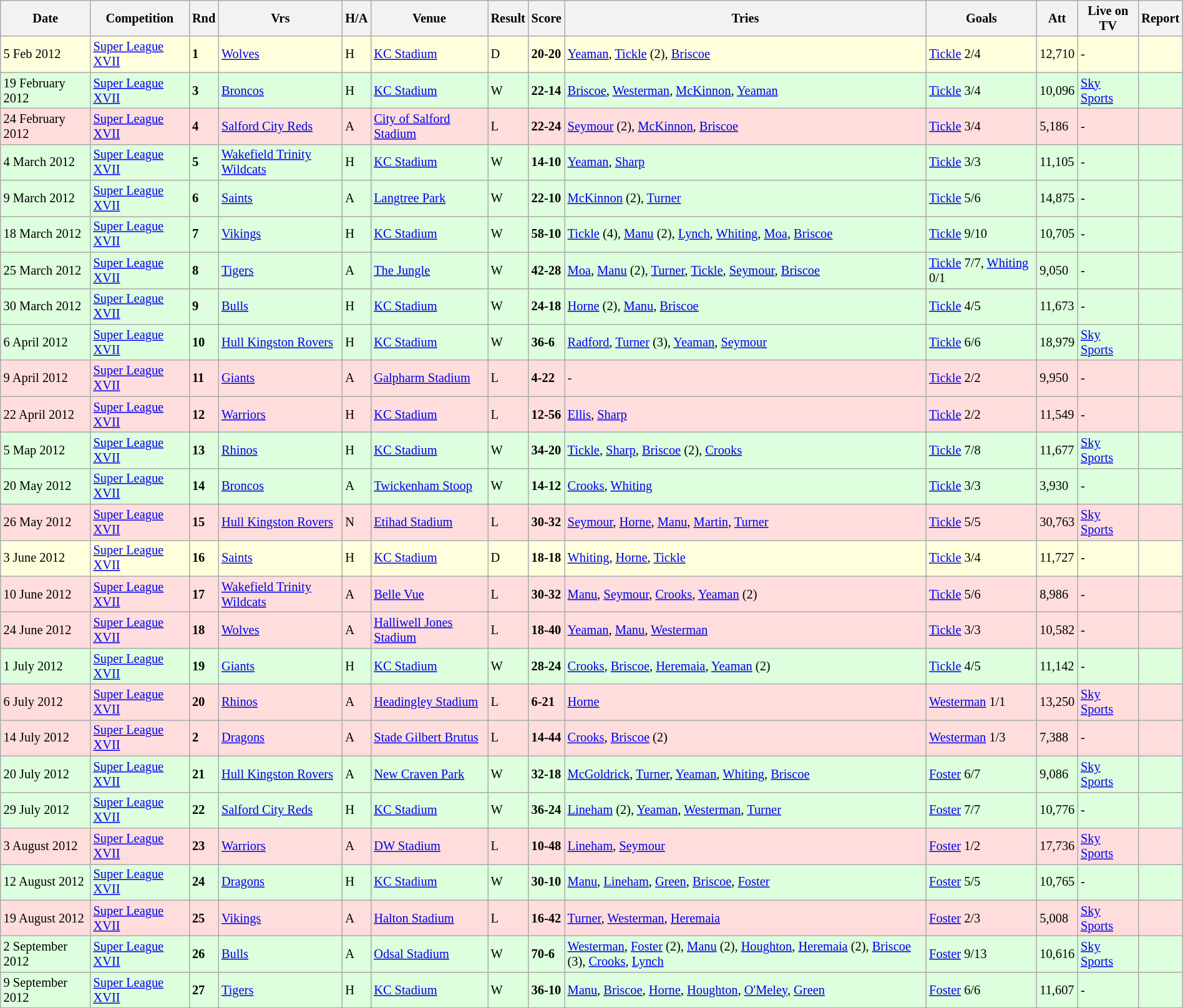<table class="wikitable" style="font-size:85%;" width="100%">
<tr>
<th>Date</th>
<th>Competition</th>
<th>Rnd</th>
<th>Vrs</th>
<th>H/A</th>
<th>Venue</th>
<th>Result</th>
<th>Score</th>
<th>Tries</th>
<th>Goals</th>
<th>Att</th>
<th>Live on TV</th>
<th>Report</th>
</tr>
<tr style="background:#ffffdd"  width=20 | >
<td>5 Feb 2012</td>
<td><a href='#'>Super League XVII</a></td>
<td><strong>1</strong></td>
<td> <a href='#'>Wolves</a></td>
<td>H</td>
<td><a href='#'>KC Stadium</a></td>
<td>D</td>
<td><strong>20-20</strong></td>
<td><a href='#'>Yeaman</a>, <a href='#'>Tickle</a> (2), <a href='#'>Briscoe</a></td>
<td><a href='#'>Tickle</a> 2/4</td>
<td>12,710</td>
<td>-</td>
<td></td>
</tr>
<tr style="background:#ddffdd;" width=20 | >
<td>19 February 2012</td>
<td><a href='#'>Super League XVII</a></td>
<td><strong>3</strong></td>
<td> <a href='#'>Broncos</a></td>
<td>H</td>
<td><a href='#'>KC Stadium</a></td>
<td>W</td>
<td><strong>22-14</strong></td>
<td><a href='#'>Briscoe</a>, <a href='#'>Westerman</a>, <a href='#'>McKinnon</a>, <a href='#'>Yeaman</a></td>
<td><a href='#'>Tickle</a> 3/4</td>
<td>10,096</td>
<td><a href='#'>Sky Sports</a></td>
<td></td>
</tr>
<tr style="background:#ffdddd;" width=20 | >
<td>24 February 2012</td>
<td><a href='#'>Super League XVII</a></td>
<td><strong>4</strong></td>
<td> <a href='#'>Salford City Reds</a></td>
<td>A</td>
<td><a href='#'>City of Salford Stadium</a></td>
<td>L</td>
<td><strong>22-24</strong></td>
<td><a href='#'>Seymour</a> (2), <a href='#'>McKinnon</a>, <a href='#'>Briscoe</a></td>
<td><a href='#'>Tickle</a> 3/4</td>
<td>5,186</td>
<td>-</td>
<td></td>
</tr>
<tr style="background:#ddffdd;" width=20 | >
<td>4 March 2012</td>
<td><a href='#'>Super League XVII</a></td>
<td><strong>5</strong></td>
<td> <a href='#'>Wakefield Trinity Wildcats</a></td>
<td>H</td>
<td><a href='#'>KC Stadium</a></td>
<td>W</td>
<td><strong>14-10</strong></td>
<td><a href='#'>Yeaman</a>, <a href='#'>Sharp</a></td>
<td><a href='#'>Tickle</a> 3/3</td>
<td>11,105</td>
<td>-</td>
<td></td>
</tr>
<tr style="background:#ddffdd;" width=20 | >
<td>9 March 2012</td>
<td><a href='#'>Super League XVII</a></td>
<td><strong>6</strong></td>
<td> <a href='#'>Saints</a></td>
<td>A</td>
<td><a href='#'>Langtree Park</a></td>
<td>W</td>
<td><strong>22-10</strong></td>
<td><a href='#'>McKinnon</a> (2), <a href='#'>Turner</a></td>
<td><a href='#'>Tickle</a> 5/6</td>
<td>14,875</td>
<td>-</td>
<td></td>
</tr>
<tr style="background:#ddffdd;" width=20 | >
<td>18 March 2012</td>
<td><a href='#'>Super League XVII</a></td>
<td><strong>7</strong></td>
<td><a href='#'>Vikings</a></td>
<td>H</td>
<td><a href='#'>KC Stadium</a></td>
<td>W</td>
<td><strong>58-10</strong></td>
<td><a href='#'>Tickle</a> (4), <a href='#'>Manu</a> (2), <a href='#'>Lynch</a>, <a href='#'>Whiting</a>, <a href='#'>Moa</a>, <a href='#'>Briscoe</a></td>
<td><a href='#'>Tickle</a> 9/10</td>
<td>10,705</td>
<td>-</td>
<td></td>
</tr>
<tr style="background:#ddffdd;" width=20 | >
<td>25 March 2012</td>
<td><a href='#'>Super League XVII</a></td>
<td><strong>8</strong></td>
<td> <a href='#'>Tigers</a></td>
<td>A</td>
<td><a href='#'>The Jungle</a></td>
<td>W</td>
<td><strong>42-28</strong></td>
<td><a href='#'>Moa</a>, <a href='#'>Manu</a> (2), <a href='#'>Turner</a>, <a href='#'>Tickle</a>, <a href='#'>Seymour</a>, <a href='#'>Briscoe</a></td>
<td><a href='#'>Tickle</a> 7/7, <a href='#'>Whiting</a> 0/1</td>
<td>9,050</td>
<td>-</td>
<td></td>
</tr>
<tr style="background:#ddffdd;" width=20 | >
<td>30 March 2012</td>
<td><a href='#'>Super League XVII</a></td>
<td><strong>9</strong></td>
<td> <a href='#'>Bulls</a></td>
<td>H</td>
<td><a href='#'>KC Stadium</a></td>
<td>W</td>
<td><strong>24-18</strong></td>
<td><a href='#'>Horne</a> (2), <a href='#'>Manu</a>, <a href='#'>Briscoe</a></td>
<td><a href='#'>Tickle</a> 4/5</td>
<td>11,673</td>
<td>-</td>
<td></td>
</tr>
<tr style="background:#ddffdd;" width=20 | >
<td>6 April 2012</td>
<td><a href='#'>Super League XVII</a></td>
<td><strong>10</strong></td>
<td> <a href='#'>Hull Kingston Rovers</a></td>
<td>H</td>
<td><a href='#'>KC Stadium</a></td>
<td>W</td>
<td><strong>36-6</strong></td>
<td><a href='#'>Radford</a>, <a href='#'>Turner</a> (3), <a href='#'>Yeaman</a>, <a href='#'>Seymour</a></td>
<td><a href='#'>Tickle</a> 6/6</td>
<td>18,979</td>
<td><a href='#'>Sky Sports</a></td>
<td></td>
</tr>
<tr style="background:#ffdddd;" width=20 | >
<td>9 April 2012</td>
<td><a href='#'>Super League XVII</a></td>
<td><strong>11</strong></td>
<td> <a href='#'>Giants</a></td>
<td>A</td>
<td><a href='#'>Galpharm Stadium</a></td>
<td>L</td>
<td><strong>4-22</strong></td>
<td>-</td>
<td><a href='#'>Tickle</a> 2/2</td>
<td>9,950</td>
<td>-</td>
<td></td>
</tr>
<tr style="background:#ffdddd;" width=20 | >
<td>22 April 2012</td>
<td><a href='#'>Super League XVII</a></td>
<td><strong>12</strong></td>
<td> <a href='#'>Warriors</a></td>
<td>H</td>
<td><a href='#'>KC Stadium</a></td>
<td>L</td>
<td><strong>12-56</strong></td>
<td><a href='#'>Ellis</a>, <a href='#'>Sharp</a></td>
<td><a href='#'>Tickle</a> 2/2</td>
<td>11,549</td>
<td>-</td>
<td></td>
</tr>
<tr style="background:#ddffdd;" width=20 | >
<td>5 Map 2012</td>
<td><a href='#'>Super League XVII</a></td>
<td><strong>13</strong></td>
<td> <a href='#'>Rhinos</a></td>
<td>H</td>
<td><a href='#'>KC Stadium</a></td>
<td>W</td>
<td><strong>34-20</strong></td>
<td><a href='#'>Tickle</a>, <a href='#'>Sharp</a>, <a href='#'>Briscoe</a> (2), <a href='#'>Crooks</a></td>
<td><a href='#'>Tickle</a> 7/8</td>
<td>11,677</td>
<td><a href='#'>Sky Sports</a></td>
<td></td>
</tr>
<tr style="background:#ddffdd;" width=20 | >
<td>20 May 2012</td>
<td><a href='#'>Super League XVII</a></td>
<td><strong>14</strong></td>
<td> <a href='#'>Broncos</a></td>
<td>A</td>
<td><a href='#'>Twickenham Stoop</a></td>
<td>W</td>
<td><strong>14-12</strong></td>
<td><a href='#'>Crooks</a>, <a href='#'>Whiting</a></td>
<td><a href='#'>Tickle</a> 3/3</td>
<td>3,930</td>
<td>-</td>
<td></td>
</tr>
<tr style="background:#ffdddd;" width=20 | >
<td>26 May 2012</td>
<td><a href='#'>Super League XVII</a></td>
<td><strong>15</strong></td>
<td> <a href='#'>Hull Kingston Rovers</a></td>
<td>N</td>
<td><a href='#'>Etihad Stadium</a></td>
<td>L</td>
<td><strong>30-32</strong></td>
<td><a href='#'>Seymour</a>, <a href='#'>Horne</a>, <a href='#'>Manu</a>, <a href='#'>Martin</a>, <a href='#'>Turner</a></td>
<td><a href='#'>Tickle</a> 5/5</td>
<td>30,763</td>
<td><a href='#'>Sky Sports</a></td>
<td></td>
</tr>
<tr style="background:#ffffdd"  width=20 | >
<td>3 June 2012</td>
<td><a href='#'>Super League XVII</a></td>
<td><strong>16</strong></td>
<td> <a href='#'>Saints</a></td>
<td>H</td>
<td><a href='#'>KC Stadium</a></td>
<td>D</td>
<td><strong>18-18</strong></td>
<td><a href='#'>Whiting</a>, <a href='#'>Horne</a>, <a href='#'>Tickle</a></td>
<td><a href='#'>Tickle</a> 3/4</td>
<td>11,727</td>
<td>-</td>
<td></td>
</tr>
<tr style="background:#ffdddd;" width=20 | >
<td>10 June 2012</td>
<td><a href='#'>Super League XVII</a></td>
<td><strong>17</strong></td>
<td> <a href='#'>Wakefield Trinity Wildcats</a></td>
<td>A</td>
<td><a href='#'>Belle Vue</a></td>
<td>L</td>
<td><strong>30-32</strong></td>
<td><a href='#'>Manu</a>, <a href='#'>Seymour</a>, <a href='#'>Crooks</a>, <a href='#'>Yeaman</a> (2)</td>
<td><a href='#'>Tickle</a> 5/6</td>
<td>8,986</td>
<td>-</td>
<td></td>
</tr>
<tr style="background:#ffdddd;" width=20 | >
<td>24 June 2012</td>
<td><a href='#'>Super League XVII</a></td>
<td><strong>18</strong></td>
<td> <a href='#'>Wolves</a></td>
<td>A</td>
<td><a href='#'>Halliwell Jones Stadium</a></td>
<td>L</td>
<td><strong>18-40</strong></td>
<td><a href='#'>Yeaman</a>, <a href='#'>Manu</a>, <a href='#'>Westerman</a></td>
<td><a href='#'>Tickle</a> 3/3</td>
<td>10,582</td>
<td>-</td>
<td></td>
</tr>
<tr style="background:#ddffdd;" width=20 | >
<td>1 July 2012</td>
<td><a href='#'>Super League XVII</a></td>
<td><strong>19</strong></td>
<td> <a href='#'>Giants</a></td>
<td>H</td>
<td><a href='#'>KC Stadium</a></td>
<td>W</td>
<td><strong>28-24</strong></td>
<td><a href='#'>Crooks</a>, <a href='#'>Briscoe</a>, <a href='#'>Heremaia</a>, <a href='#'>Yeaman</a> (2)</td>
<td><a href='#'>Tickle</a> 4/5</td>
<td>11,142</td>
<td>-</td>
<td></td>
</tr>
<tr style="background:#ffdddd;" width=20 | >
<td>6 July 2012</td>
<td><a href='#'>Super League XVII</a></td>
<td><strong>20</strong></td>
<td> <a href='#'>Rhinos</a></td>
<td>A</td>
<td><a href='#'>Headingley Stadium</a></td>
<td>L</td>
<td><strong>6-21</strong></td>
<td><a href='#'>Horne</a></td>
<td><a href='#'>Westerman</a> 1/1</td>
<td>13,250</td>
<td><a href='#'>Sky Sports</a></td>
<td></td>
</tr>
<tr style="background:#ffdddd;" width=20 | >
<td>14 July 2012</td>
<td><a href='#'>Super League XVII</a></td>
<td><strong>2</strong></td>
<td> <a href='#'>Dragons</a></td>
<td>A</td>
<td><a href='#'>Stade Gilbert Brutus</a></td>
<td>L</td>
<td><strong>14-44</strong></td>
<td><a href='#'>Crooks</a>, <a href='#'>Briscoe</a> (2)</td>
<td><a href='#'>Westerman</a> 1/3</td>
<td>7,388</td>
<td>-</td>
<td></td>
</tr>
<tr style="background:#ddffdd;" width=20 | >
<td>20 July 2012</td>
<td><a href='#'>Super League XVII</a></td>
<td><strong>21</strong></td>
<td> <a href='#'>Hull Kingston Rovers</a></td>
<td>A</td>
<td><a href='#'>New Craven Park</a></td>
<td>W</td>
<td><strong>32-18</strong></td>
<td><a href='#'>McGoldrick</a>, <a href='#'>Turner</a>, <a href='#'>Yeaman</a>, <a href='#'>Whiting</a>, <a href='#'>Briscoe</a></td>
<td><a href='#'>Foster</a> 6/7</td>
<td>9,086</td>
<td><a href='#'>Sky Sports</a></td>
<td></td>
</tr>
<tr style="background:#ddffdd;" width=20 | >
<td>29 July 2012</td>
<td><a href='#'>Super League XVII</a></td>
<td><strong>22</strong></td>
<td> <a href='#'>Salford City Reds</a></td>
<td>H</td>
<td><a href='#'>KC Stadium</a></td>
<td>W</td>
<td><strong>36-24</strong></td>
<td><a href='#'>Lineham</a> (2), <a href='#'>Yeaman</a>, <a href='#'>Westerman</a>, <a href='#'>Turner</a></td>
<td><a href='#'>Foster</a> 7/7</td>
<td>10,776</td>
<td>-</td>
<td></td>
</tr>
<tr style="background:#ffdddd;" width=20 | >
<td>3 August 2012</td>
<td><a href='#'>Super League XVII</a></td>
<td><strong>23</strong></td>
<td> <a href='#'>Warriors</a></td>
<td>A</td>
<td><a href='#'>DW Stadium</a></td>
<td>L</td>
<td><strong>10-48</strong></td>
<td><a href='#'>Lineham</a>, <a href='#'>Seymour</a></td>
<td><a href='#'>Foster</a> 1/2</td>
<td>17,736</td>
<td><a href='#'>Sky Sports</a></td>
<td></td>
</tr>
<tr style="background:#ddffdd;" width=20 | >
<td>12 August 2012</td>
<td><a href='#'>Super League XVII</a></td>
<td><strong>24</strong></td>
<td> <a href='#'>Dragons</a></td>
<td>H</td>
<td><a href='#'>KC Stadium</a></td>
<td>W</td>
<td><strong>30-10</strong></td>
<td><a href='#'>Manu</a>, <a href='#'>Lineham</a>, <a href='#'>Green</a>, <a href='#'>Briscoe</a>, <a href='#'>Foster</a></td>
<td><a href='#'>Foster</a> 5/5</td>
<td>10,765</td>
<td>-</td>
<td></td>
</tr>
<tr style="background:#ffdddd;" width=20 | >
<td>19 August 2012</td>
<td><a href='#'>Super League XVII</a></td>
<td><strong>25</strong></td>
<td><a href='#'>Vikings</a></td>
<td>A</td>
<td><a href='#'>Halton Stadium</a></td>
<td>L</td>
<td><strong>16-42</strong></td>
<td><a href='#'>Turner</a>, <a href='#'>Westerman</a>, <a href='#'>Heremaia</a></td>
<td><a href='#'>Foster</a> 2/3</td>
<td>5,008</td>
<td><a href='#'>Sky Sports</a></td>
<td></td>
</tr>
<tr style="background:#ddffdd;" width=20 | >
<td>2 September 2012</td>
<td><a href='#'>Super League XVII</a></td>
<td><strong>26</strong></td>
<td> <a href='#'>Bulls</a></td>
<td>A</td>
<td><a href='#'>Odsal Stadium</a></td>
<td>W</td>
<td><strong>70-6</strong></td>
<td><a href='#'>Westerman</a>, <a href='#'>Foster</a> (2), <a href='#'>Manu</a> (2), <a href='#'>Houghton</a>, <a href='#'>Heremaia</a> (2), <a href='#'>Briscoe</a> (3), <a href='#'>Crooks</a>, <a href='#'>Lynch</a></td>
<td><a href='#'>Foster</a> 9/13</td>
<td>10,616</td>
<td><a href='#'>Sky Sports</a></td>
<td></td>
</tr>
<tr style="background:#ddffdd;" width=20 | >
<td>9 September 2012</td>
<td><a href='#'>Super League XVII</a></td>
<td><strong>27</strong></td>
<td> <a href='#'>Tigers</a></td>
<td>H</td>
<td><a href='#'>KC Stadium</a></td>
<td>W</td>
<td><strong>36-10</strong></td>
<td><a href='#'>Manu</a>, <a href='#'>Briscoe</a>, <a href='#'>Horne</a>, <a href='#'>Houghton</a>, <a href='#'>O'Meley</a>, <a href='#'>Green</a></td>
<td><a href='#'>Foster</a> 6/6</td>
<td>11,607</td>
<td>-</td>
<td></td>
</tr>
<tr>
</tr>
</table>
